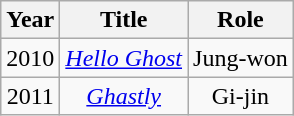<table class="wikitable" style=text-align:center;">
<tr>
<th>Year</th>
<th>Title</th>
<th>Role</th>
</tr>
<tr>
<td>2010</td>
<td><em><a href='#'>Hello Ghost</a></em></td>
<td>Jung-won</td>
</tr>
<tr>
<td>2011</td>
<td><em><a href='#'>Ghastly</a></em></td>
<td>Gi-jin</td>
</tr>
</table>
